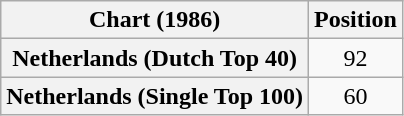<table class="wikitable sortable plainrowheaders" style="text-align:center">
<tr>
<th>Chart (1986)</th>
<th>Position</th>
</tr>
<tr>
<th scope="row">Netherlands (Dutch Top 40)</th>
<td>92</td>
</tr>
<tr>
<th scope="row">Netherlands (Single Top 100)</th>
<td>60</td>
</tr>
</table>
